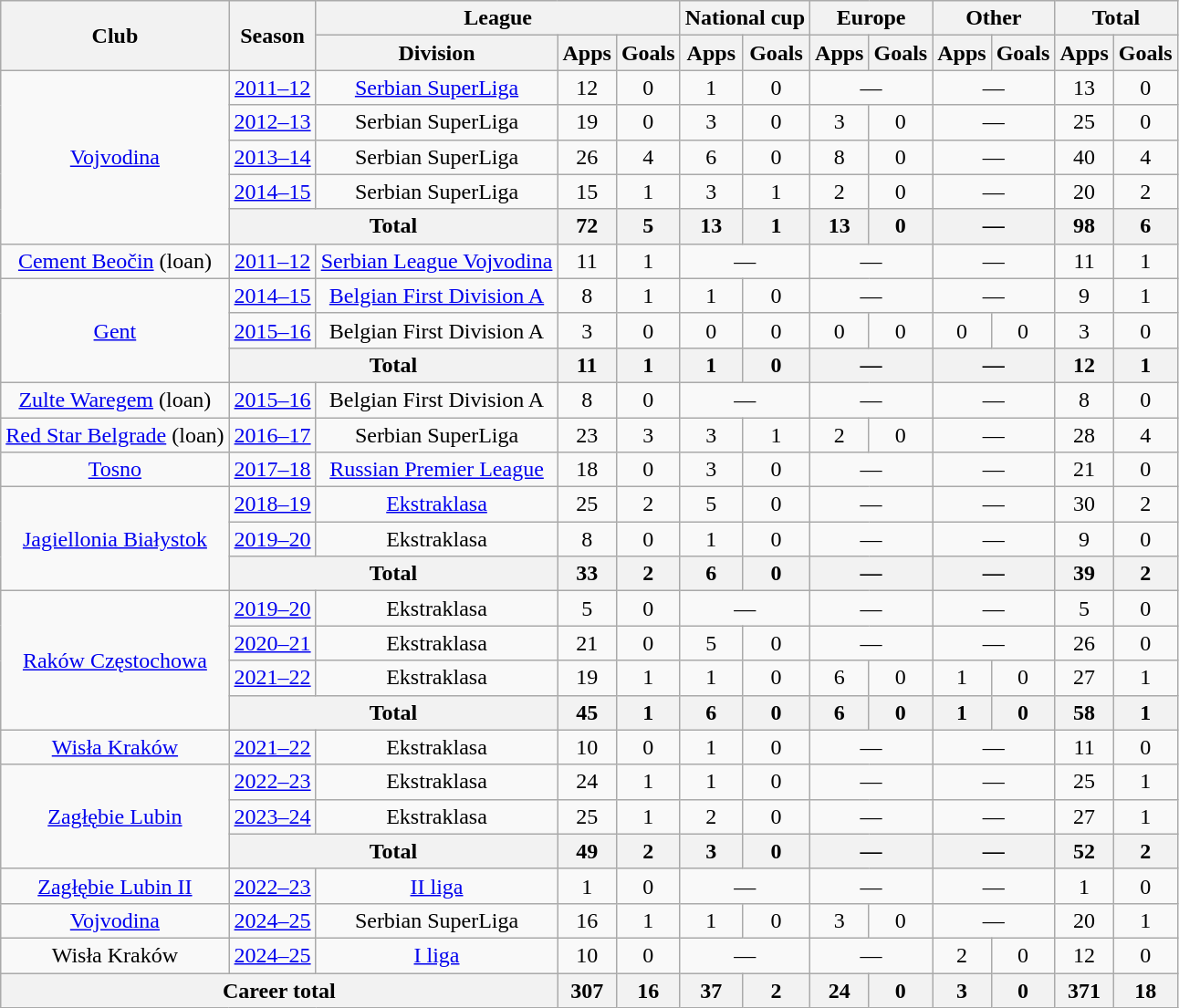<table class="wikitable" style="text-align: center;">
<tr>
<th rowspan="2">Club</th>
<th rowspan="2">Season</th>
<th colspan="3">League</th>
<th colspan="2">National cup</th>
<th colspan="2">Europe</th>
<th colspan="2">Other</th>
<th colspan="2">Total</th>
</tr>
<tr>
<th>Division</th>
<th>Apps</th>
<th>Goals</th>
<th>Apps</th>
<th>Goals</th>
<th>Apps</th>
<th>Goals</th>
<th>Apps</th>
<th>Goals</th>
<th>Apps</th>
<th>Goals</th>
</tr>
<tr>
<td rowspan="5"><a href='#'>Vojvodina</a></td>
<td><a href='#'>2011–12</a></td>
<td><a href='#'>Serbian SuperLiga</a></td>
<td>12</td>
<td>0</td>
<td>1</td>
<td>0</td>
<td colspan="2">—</td>
<td colspan="2">—</td>
<td>13</td>
<td>0</td>
</tr>
<tr>
<td><a href='#'>2012–13</a></td>
<td>Serbian SuperLiga</td>
<td>19</td>
<td>0</td>
<td>3</td>
<td>0</td>
<td>3</td>
<td>0</td>
<td colspan="2">—</td>
<td>25</td>
<td>0</td>
</tr>
<tr>
<td><a href='#'>2013–14</a></td>
<td>Serbian SuperLiga</td>
<td>26</td>
<td>4</td>
<td>6</td>
<td>0</td>
<td>8</td>
<td>0</td>
<td colspan="2">—</td>
<td>40</td>
<td>4</td>
</tr>
<tr>
<td><a href='#'>2014–15</a></td>
<td>Serbian SuperLiga</td>
<td>15</td>
<td>1</td>
<td>3</td>
<td>1</td>
<td>2</td>
<td>0</td>
<td colspan="2">—</td>
<td>20</td>
<td>2</td>
</tr>
<tr>
<th colspan="2">Total</th>
<th>72</th>
<th>5</th>
<th>13</th>
<th>1</th>
<th>13</th>
<th>0</th>
<th colspan="2">—</th>
<th>98</th>
<th>6</th>
</tr>
<tr>
<td><a href='#'>Cement Beočin</a> (loan)</td>
<td><a href='#'>2011–12</a></td>
<td><a href='#'>Serbian League Vojvodina</a></td>
<td>11</td>
<td>1</td>
<td colspan="2">—</td>
<td colspan="2">—</td>
<td colspan="2">—</td>
<td>11</td>
<td>1</td>
</tr>
<tr>
<td rowspan="3"><a href='#'>Gent</a></td>
<td><a href='#'>2014–15</a></td>
<td><a href='#'>Belgian First Division A</a></td>
<td>8</td>
<td>1</td>
<td>1</td>
<td>0</td>
<td colspan="2">—</td>
<td colspan="2">—</td>
<td>9</td>
<td>1</td>
</tr>
<tr>
<td><a href='#'>2015–16</a></td>
<td>Belgian First Division A</td>
<td>3</td>
<td>0</td>
<td>0</td>
<td>0</td>
<td>0</td>
<td>0</td>
<td>0</td>
<td>0</td>
<td>3</td>
<td>0</td>
</tr>
<tr>
<th colspan="2">Total</th>
<th>11</th>
<th>1</th>
<th>1</th>
<th>0</th>
<th colspan="2">—</th>
<th colspan="2">—</th>
<th>12</th>
<th>1</th>
</tr>
<tr>
<td><a href='#'>Zulte Waregem</a> (loan)</td>
<td><a href='#'>2015–16</a></td>
<td>Belgian First Division A</td>
<td>8</td>
<td>0</td>
<td colspan="2">—</td>
<td colspan="2">—</td>
<td colspan="2">—</td>
<td>8</td>
<td>0</td>
</tr>
<tr>
<td><a href='#'>Red Star Belgrade</a> (loan)</td>
<td><a href='#'>2016–17</a></td>
<td>Serbian SuperLiga</td>
<td>23</td>
<td>3</td>
<td>3</td>
<td>1</td>
<td>2</td>
<td>0</td>
<td colspan="2">—</td>
<td>28</td>
<td>4</td>
</tr>
<tr>
<td><a href='#'>Tosno</a></td>
<td><a href='#'>2017–18</a></td>
<td><a href='#'>Russian Premier League</a></td>
<td>18</td>
<td>0</td>
<td>3</td>
<td>0</td>
<td colspan="2">—</td>
<td colspan="2">—</td>
<td>21</td>
<td>0</td>
</tr>
<tr>
<td rowspan="3"><a href='#'>Jagiellonia Białystok</a></td>
<td><a href='#'>2018–19</a></td>
<td><a href='#'>Ekstraklasa</a></td>
<td>25</td>
<td>2</td>
<td>5</td>
<td>0</td>
<td colspan="2">—</td>
<td colspan="2">—</td>
<td>30</td>
<td>2</td>
</tr>
<tr>
<td><a href='#'>2019–20</a></td>
<td>Ekstraklasa</td>
<td>8</td>
<td>0</td>
<td>1</td>
<td>0</td>
<td colspan="2">—</td>
<td colspan="2">—</td>
<td>9</td>
<td>0</td>
</tr>
<tr>
<th colspan="2">Total</th>
<th>33</th>
<th>2</th>
<th>6</th>
<th>0</th>
<th colspan="2">—</th>
<th colspan="2">—</th>
<th>39</th>
<th>2</th>
</tr>
<tr>
<td rowspan="4"><a href='#'>Raków Częstochowa</a></td>
<td><a href='#'>2019–20</a></td>
<td>Ekstraklasa</td>
<td>5</td>
<td>0</td>
<td colspan="2">—</td>
<td colspan="2">—</td>
<td colspan="2">—</td>
<td>5</td>
<td>0</td>
</tr>
<tr>
<td><a href='#'>2020–21</a></td>
<td>Ekstraklasa</td>
<td>21</td>
<td>0</td>
<td>5</td>
<td>0</td>
<td colspan="2">—</td>
<td colspan="2">—</td>
<td>26</td>
<td>0</td>
</tr>
<tr>
<td><a href='#'>2021–22</a></td>
<td>Ekstraklasa</td>
<td>19</td>
<td>1</td>
<td>1</td>
<td>0</td>
<td>6</td>
<td>0</td>
<td>1</td>
<td>0</td>
<td>27</td>
<td>1</td>
</tr>
<tr>
<th colspan="2">Total</th>
<th>45</th>
<th>1</th>
<th>6</th>
<th>0</th>
<th>6</th>
<th>0</th>
<th>1</th>
<th>0</th>
<th>58</th>
<th>1</th>
</tr>
<tr>
<td><a href='#'>Wisła Kraków</a></td>
<td><a href='#'>2021–22</a></td>
<td>Ekstraklasa</td>
<td>10</td>
<td>0</td>
<td>1</td>
<td>0</td>
<td colspan="2">—</td>
<td colspan="2">—</td>
<td>11</td>
<td>0</td>
</tr>
<tr>
<td rowspan="3"><a href='#'>Zagłębie Lubin</a></td>
<td><a href='#'>2022–23</a></td>
<td>Ekstraklasa</td>
<td>24</td>
<td>1</td>
<td>1</td>
<td>0</td>
<td colspan="2">—</td>
<td colspan="2">—</td>
<td>25</td>
<td>1</td>
</tr>
<tr>
<td><a href='#'>2023–24</a></td>
<td>Ekstraklasa</td>
<td>25</td>
<td>1</td>
<td>2</td>
<td>0</td>
<td colspan="2">—</td>
<td colspan="2">—</td>
<td>27</td>
<td>1</td>
</tr>
<tr>
<th colspan="2">Total</th>
<th>49</th>
<th>2</th>
<th>3</th>
<th>0</th>
<th colspan="2">—</th>
<th colspan="2">—</th>
<th>52</th>
<th>2</th>
</tr>
<tr>
<td><a href='#'>Zagłębie Lubin II</a></td>
<td><a href='#'>2022–23</a></td>
<td><a href='#'>II liga</a></td>
<td>1</td>
<td>0</td>
<td colspan="2">—</td>
<td colspan="2">—</td>
<td colspan="2">—</td>
<td>1</td>
<td>0</td>
</tr>
<tr>
<td><a href='#'>Vojvodina</a></td>
<td><a href='#'>2024–25</a></td>
<td>Serbian SuperLiga</td>
<td>16</td>
<td>1</td>
<td>1</td>
<td>0</td>
<td>3</td>
<td>0</td>
<td colspan="2">—</td>
<td>20</td>
<td>1</td>
</tr>
<tr>
<td>Wisła Kraków</td>
<td><a href='#'>2024–25</a></td>
<td><a href='#'>I liga</a></td>
<td>10</td>
<td>0</td>
<td colspan="2">—</td>
<td colspan="2">—</td>
<td>2</td>
<td>0</td>
<td>12</td>
<td>0</td>
</tr>
<tr>
<th colspan="3">Career total</th>
<th>307</th>
<th>16</th>
<th>37</th>
<th>2</th>
<th>24</th>
<th>0</th>
<th>3</th>
<th>0</th>
<th>371</th>
<th>18</th>
</tr>
</table>
